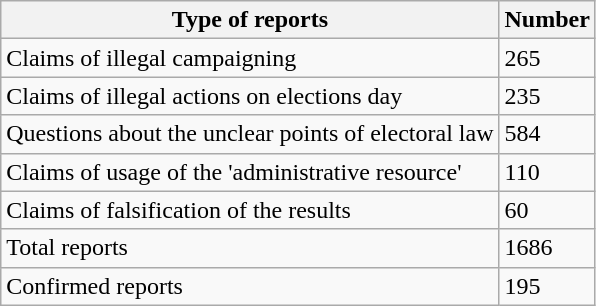<table class="wikitable">
<tr>
<th>Type of reports</th>
<th>Number</th>
</tr>
<tr>
<td align="left">Claims of illegal campaigning</td>
<td>265</td>
</tr>
<tr>
<td align="left">Claims of illegal actions on elections day</td>
<td>235</td>
</tr>
<tr>
<td align="left">Questions about the unclear points of electoral law</td>
<td>584</td>
</tr>
<tr>
<td align="left">Claims of usage of the 'administrative resource'</td>
<td>110</td>
</tr>
<tr>
<td align="left">Claims of falsification of the results</td>
<td>60</td>
</tr>
<tr>
<td align="left">Total reports</td>
<td>1686</td>
</tr>
<tr>
<td align="left">Confirmed reports</td>
<td>195</td>
</tr>
</table>
